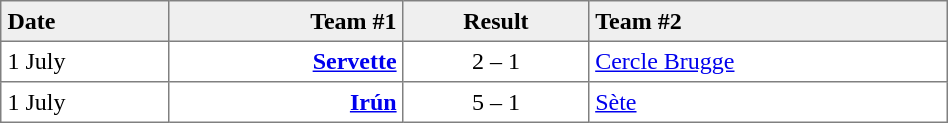<table border=1 cellspacing=0 cellpadding=4 style="border-collapse: collapse;" width=50%>
<tr bgcolor="efefef">
<th align=left>Date</th>
<th align=right>Team #1</th>
<th>Result</th>
<th align=left>Team #2</th>
</tr>
<tr>
<td align=left>1 July</td>
<td align=right><strong><a href='#'>Servette</a></strong> </td>
<td align=center>2 – 1</td>
<td> <a href='#'>Cercle Brugge</a></td>
</tr>
<tr>
<td align=left>1 July</td>
<td align=right><strong><a href='#'>Irún</a></strong> </td>
<td align=center>5 – 1</td>
<td> <a href='#'>Sète</a></td>
</tr>
</table>
